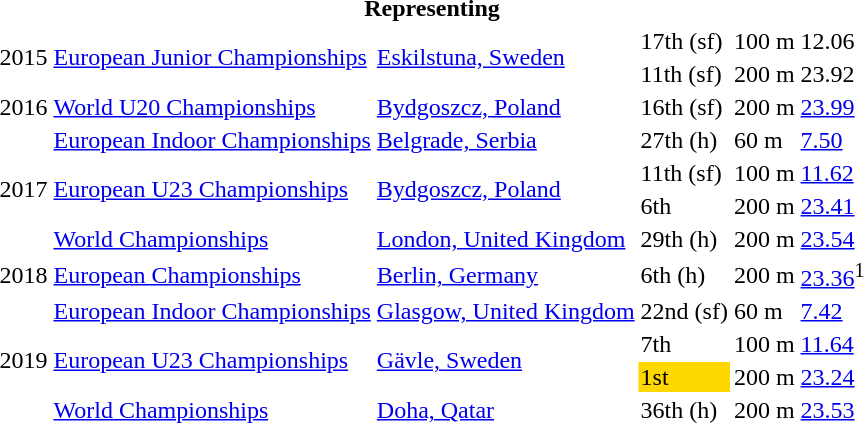<table>
<tr>
<th colspan="6">Representing </th>
</tr>
<tr>
<td rowspan=2>2015</td>
<td rowspan=2><a href='#'>European Junior Championships</a></td>
<td rowspan=2><a href='#'>Eskilstuna, Sweden</a></td>
<td>17th (sf)</td>
<td>100 m</td>
<td>12.06</td>
</tr>
<tr>
<td>11th (sf)</td>
<td>200 m</td>
<td>23.92</td>
</tr>
<tr>
<td>2016</td>
<td><a href='#'>World U20 Championships</a></td>
<td><a href='#'>Bydgoszcz, Poland</a></td>
<td>16th (sf)</td>
<td>200 m</td>
<td><a href='#'>23.99</a></td>
</tr>
<tr>
<td rowspan=4>2017</td>
<td><a href='#'>European Indoor Championships</a></td>
<td><a href='#'>Belgrade, Serbia</a></td>
<td>27th (h)</td>
<td>60 m</td>
<td><a href='#'>7.50</a></td>
</tr>
<tr>
<td rowspan=2><a href='#'>European U23 Championships</a></td>
<td rowspan=2><a href='#'>Bydgoszcz, Poland</a></td>
<td>11th (sf)</td>
<td>100 m</td>
<td><a href='#'>11.62</a></td>
</tr>
<tr>
<td>6th</td>
<td>200 m</td>
<td><a href='#'>23.41</a></td>
</tr>
<tr>
<td><a href='#'>World Championships</a></td>
<td><a href='#'>London, United Kingdom</a></td>
<td>29th (h)</td>
<td>200 m</td>
<td><a href='#'>23.54</a></td>
</tr>
<tr>
<td>2018</td>
<td><a href='#'>European Championships</a></td>
<td><a href='#'>Berlin, Germany</a></td>
<td>6th (h)</td>
<td>200 m</td>
<td><a href='#'>23.36</a><sup>1</sup></td>
</tr>
<tr>
<td rowspan=4>2019</td>
<td><a href='#'>European Indoor Championships</a></td>
<td><a href='#'>Glasgow, United Kingdom</a></td>
<td>22nd (sf)</td>
<td>60 m</td>
<td><a href='#'>7.42</a></td>
</tr>
<tr>
<td rowspan=2><a href='#'>European U23 Championships</a></td>
<td rowspan=2><a href='#'>Gävle, Sweden</a></td>
<td>7th</td>
<td>100 m</td>
<td><a href='#'>11.64</a></td>
</tr>
<tr>
<td bgcolor=gold>1st</td>
<td>200 m</td>
<td><a href='#'>23.24</a></td>
</tr>
<tr>
<td><a href='#'>World Championships</a></td>
<td><a href='#'>Doha, Qatar</a></td>
<td>36th (h)</td>
<td>200 m</td>
<td><a href='#'>23.53</a></td>
</tr>
</table>
